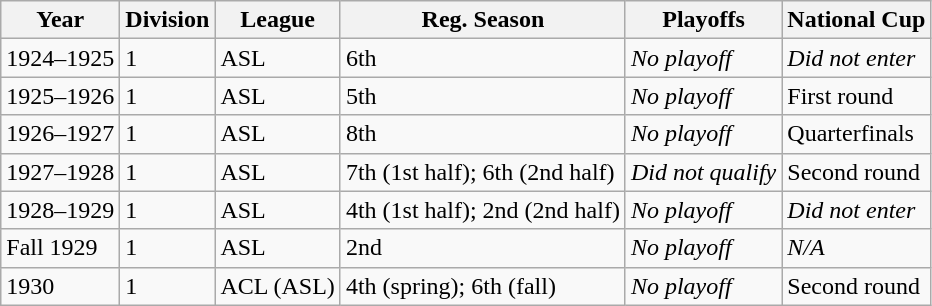<table class="wikitable">
<tr>
<th>Year</th>
<th>Division</th>
<th>League</th>
<th>Reg. Season</th>
<th>Playoffs</th>
<th>National Cup</th>
</tr>
<tr>
<td>1924–1925</td>
<td>1</td>
<td>ASL</td>
<td>6th</td>
<td><em>No playoff</em></td>
<td><em>Did not enter</em></td>
</tr>
<tr>
<td>1925–1926</td>
<td>1</td>
<td>ASL</td>
<td>5th</td>
<td><em>No playoff</em></td>
<td>First round</td>
</tr>
<tr>
<td>1926–1927</td>
<td>1</td>
<td>ASL</td>
<td>8th</td>
<td><em>No playoff</em></td>
<td>Quarterfinals</td>
</tr>
<tr>
<td>1927–1928</td>
<td>1</td>
<td>ASL</td>
<td>7th (1st half); 6th (2nd half)</td>
<td><em>Did not qualify</em></td>
<td>Second round</td>
</tr>
<tr>
<td>1928–1929</td>
<td>1</td>
<td>ASL</td>
<td>4th (1st half); 2nd (2nd half)</td>
<td><em>No playoff</em></td>
<td><em>Did not enter</em></td>
</tr>
<tr>
<td>Fall 1929</td>
<td>1</td>
<td>ASL</td>
<td>2nd</td>
<td><em>No playoff</em></td>
<td><em>N/A</em></td>
</tr>
<tr>
<td>1930</td>
<td>1</td>
<td>ACL (ASL)</td>
<td>4th (spring); 6th (fall)</td>
<td><em>No playoff</em></td>
<td>Second round</td>
</tr>
</table>
